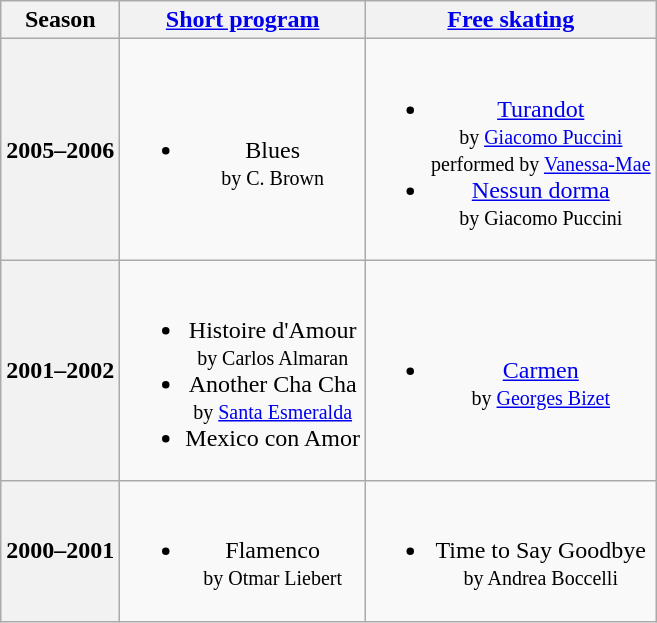<table class=wikitable style=text-align:center>
<tr>
<th>Season</th>
<th><a href='#'>Short program</a></th>
<th><a href='#'>Free skating</a></th>
</tr>
<tr>
<th>2005–2006 <br></th>
<td><br><ul><li>Blues <br><small> by C. Brown </small></li></ul></td>
<td><br><ul><li><a href='#'>Turandot</a> <br><small> by <a href='#'>Giacomo Puccini</a> <br> performed by <a href='#'>Vanessa-Mae</a> </small></li><li><a href='#'>Nessun dorma</a> <br><small> by Giacomo Puccini </small></li></ul></td>
</tr>
<tr>
<th>2001–2002 <br></th>
<td><br><ul><li>Histoire d'Amour <br><small> by Carlos Almaran </small></li><li>Another Cha Cha <br><small> by <a href='#'>Santa Esmeralda</a> </small></li><li>Mexico con Amor</li></ul></td>
<td><br><ul><li><a href='#'>Carmen</a> <br><small> by <a href='#'>Georges Bizet</a> </small></li></ul></td>
</tr>
<tr>
<th>2000–2001 <br></th>
<td><br><ul><li>Flamenco <br><small> by Otmar Liebert </small></li></ul></td>
<td><br><ul><li>Time to Say Goodbye <br><small> by Andrea Boccelli </small></li></ul></td>
</tr>
</table>
